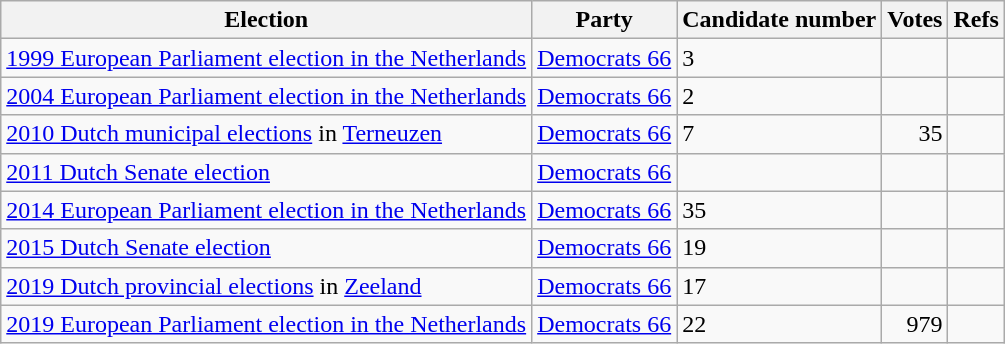<table class="wikitable sortable">
<tr>
<th>Election</th>
<th>Party</th>
<th>Candidate number</th>
<th>Votes</th>
<th>Refs</th>
</tr>
<tr>
<td><a href='#'>1999 European Parliament election in the Netherlands</a></td>
<td><a href='#'>Democrats 66</a></td>
<td>3</td>
<td></td>
<td></td>
</tr>
<tr>
<td><a href='#'>2004 European Parliament election in the Netherlands</a></td>
<td><a href='#'>Democrats 66</a></td>
<td>2</td>
<td></td>
<td></td>
</tr>
<tr>
<td><a href='#'>2010 Dutch municipal elections</a> in <a href='#'>Terneuzen</a></td>
<td><a href='#'>Democrats 66</a></td>
<td>7</td>
<td style=text-align:right>35</td>
<td></td>
</tr>
<tr>
<td><a href='#'>2011 Dutch Senate election</a></td>
<td><a href='#'>Democrats 66</a></td>
<td></td>
<td></td>
<td></td>
</tr>
<tr>
<td><a href='#'>2014 European Parliament election in the Netherlands</a></td>
<td><a href='#'>Democrats 66</a></td>
<td>35</td>
<td></td>
<td></td>
</tr>
<tr>
<td><a href='#'>2015 Dutch Senate election</a></td>
<td><a href='#'>Democrats 66</a></td>
<td>19</td>
<td></td>
<td></td>
</tr>
<tr>
<td><a href='#'>2019 Dutch provincial elections</a> in <a href='#'>Zeeland</a></td>
<td><a href='#'>Democrats 66</a></td>
<td>17</td>
<td></td>
<td></td>
</tr>
<tr>
<td><a href='#'>2019 European Parliament election in the Netherlands</a></td>
<td><a href='#'>Democrats 66</a></td>
<td>22</td>
<td style=text-align:right>979</td>
<td></td>
</tr>
</table>
